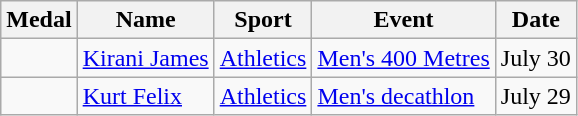<table class="wikitable sortable">
<tr>
<th>Medal</th>
<th>Name</th>
<th>Sport</th>
<th>Event</th>
<th>Date</th>
</tr>
<tr>
<td></td>
<td><a href='#'>Kirani James</a></td>
<td><a href='#'>Athletics</a></td>
<td><a href='#'>Men's 400 Metres</a></td>
<td>July 30</td>
</tr>
<tr>
<td></td>
<td><a href='#'>Kurt Felix</a></td>
<td><a href='#'>Athletics</a></td>
<td><a href='#'>Men's decathlon</a></td>
<td>July 29</td>
</tr>
</table>
